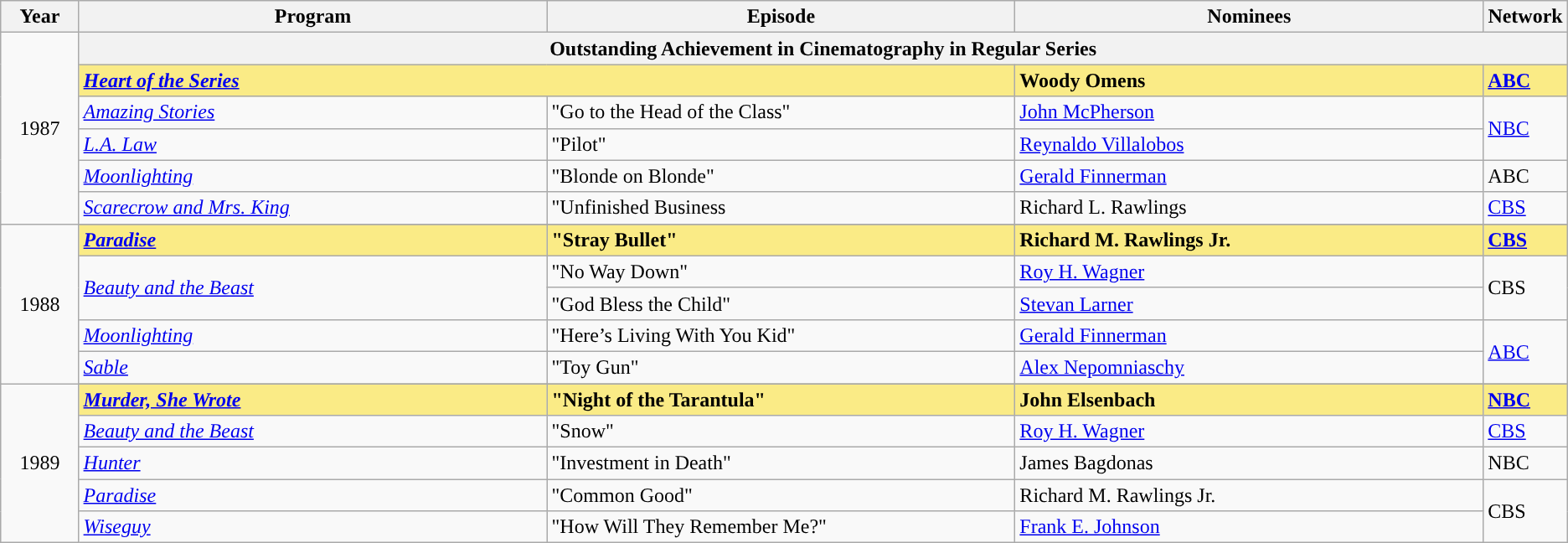<table class="wikitable">
<tr>
<th width="5%">Year</th>
<th width="30%">Program</th>
<th width="30%">Episode</th>
<th width="30%">Nominees</th>
<th width="5%">Network</th>
</tr>
<tr>
<td rowspan="6" style="text-align:center;">1987<br></td>
<th colspan="4">Outstanding Achievement in Cinematography in Regular Series</th>
</tr>
<tr style="background:#FAEB86;">
<td colspan="2"><strong><em><a href='#'>Heart of the Series</a></em></strong></td>
<td><strong>Woody Omens</strong></td>
<td><strong><a href='#'>ABC</a></strong></td>
</tr>
<tr>
<td><em><a href='#'>Amazing Stories</a></em></td>
<td>"Go to the Head of the Class"</td>
<td><a href='#'>John McPherson</a></td>
<td rowspan=2><a href='#'>NBC</a></td>
</tr>
<tr>
<td><em><a href='#'>L.A. Law</a></em></td>
<td>"Pilot"</td>
<td><a href='#'>Reynaldo Villalobos</a></td>
</tr>
<tr>
<td><em><a href='#'>Moonlighting</a></em></td>
<td>"Blonde on Blonde"</td>
<td><a href='#'>Gerald Finnerman</a></td>
<td>ABC</td>
</tr>
<tr>
<td><em><a href='#'>Scarecrow and Mrs. King</a></em></td>
<td>"Unfinished Business</td>
<td>Richard L. Rawlings</td>
<td><a href='#'>CBS</a></td>
</tr>
<tr>
<td rowspan="6" style="text-align:center;">1988<br></td>
</tr>
<tr style="background:#FAEB86;">
<td><strong><em><a href='#'>Paradise</a></em></strong></td>
<td><strong>"Stray Bullet"</strong></td>
<td><strong>Richard M. Rawlings Jr.</strong></td>
<td><strong><a href='#'>CBS</a></strong></td>
</tr>
<tr>
<td rowspan="2"><em><a href='#'>Beauty and the Beast</a></em></td>
<td>"No Way Down"</td>
<td><a href='#'>Roy H. Wagner</a></td>
<td rowspan="2">CBS</td>
</tr>
<tr>
<td>"God Bless the Child"</td>
<td><a href='#'>Stevan Larner</a></td>
</tr>
<tr>
<td><em><a href='#'>Moonlighting</a></em></td>
<td>"Here’s Living With You Kid"</td>
<td><a href='#'>Gerald Finnerman</a></td>
<td rowspan="2"><a href='#'>ABC</a></td>
</tr>
<tr>
<td><em><a href='#'>Sable</a></em></td>
<td>"Toy Gun"</td>
<td><a href='#'>Alex Nepomniaschy</a></td>
</tr>
<tr>
<td rowspan="6" style="text-align:center;">1989<br></td>
</tr>
<tr style="background:#FAEB86;">
<td><strong><em><a href='#'>Murder, She Wrote</a></em></strong></td>
<td><strong>"Night of the Tarantula"</strong></td>
<td><strong>John Elsenbach</strong></td>
<td><strong><a href='#'>NBC</a></strong></td>
</tr>
<tr>
<td><em><a href='#'>Beauty and the Beast</a></em></td>
<td>"Snow"</td>
<td><a href='#'>Roy H. Wagner</a></td>
<td><a href='#'>CBS</a></td>
</tr>
<tr>
<td><em><a href='#'>Hunter</a></em></td>
<td>"Investment in Death"</td>
<td>James Bagdonas</td>
<td>NBC</td>
</tr>
<tr>
<td><em><a href='#'>Paradise</a></em></td>
<td>"Common Good"</td>
<td>Richard M. Rawlings Jr.</td>
<td rowspan="2">CBS</td>
</tr>
<tr>
<td><em><a href='#'>Wiseguy</a></em></td>
<td>"How Will They Remember Me?"</td>
<td><a href='#'>Frank E. Johnson</a></td>
</tr>
</table>
